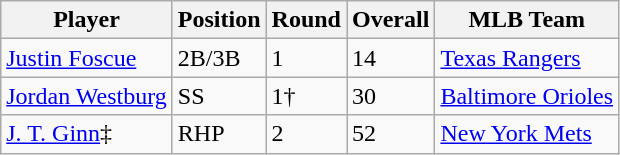<table class="wikitable">
<tr>
<th>Player</th>
<th>Position</th>
<th>Round</th>
<th>Overall</th>
<th>MLB Team</th>
</tr>
<tr>
<td><a href='#'>Justin Foscue</a></td>
<td>2B/3B</td>
<td>1</td>
<td>14</td>
<td><a href='#'>Texas Rangers</a></td>
</tr>
<tr>
<td><a href='#'>Jordan Westburg</a></td>
<td>SS</td>
<td>1†</td>
<td>30</td>
<td><a href='#'>Baltimore Orioles</a></td>
</tr>
<tr>
<td><a href='#'>J. T. Ginn</a>‡</td>
<td>RHP</td>
<td>2</td>
<td>52</td>
<td><a href='#'>New York Mets</a></td>
</tr>
</table>
